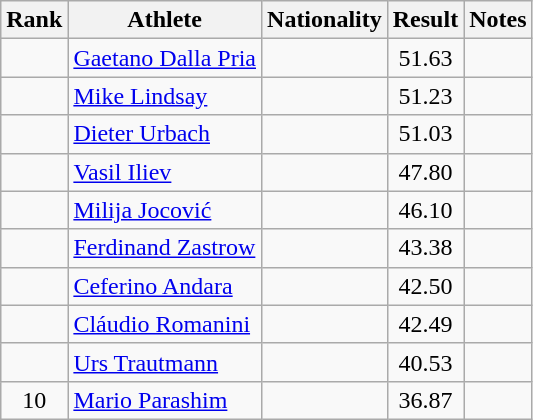<table class="wikitable sortable" style="text-align:center">
<tr>
<th>Rank</th>
<th>Athlete</th>
<th>Nationality</th>
<th>Result</th>
<th>Notes</th>
</tr>
<tr>
<td></td>
<td align=left><a href='#'>Gaetano Dalla Pria</a></td>
<td align=left></td>
<td>51.63</td>
<td></td>
</tr>
<tr>
<td></td>
<td align=left><a href='#'>Mike Lindsay</a></td>
<td align=left></td>
<td>51.23</td>
<td></td>
</tr>
<tr>
<td></td>
<td align=left><a href='#'>Dieter Urbach</a></td>
<td align=left></td>
<td>51.03</td>
<td></td>
</tr>
<tr>
<td></td>
<td align=left><a href='#'>Vasil Iliev</a></td>
<td align=left></td>
<td>47.80</td>
<td></td>
</tr>
<tr>
<td></td>
<td align=left><a href='#'>Milija Jocović</a></td>
<td align=left></td>
<td>46.10</td>
<td></td>
</tr>
<tr>
<td></td>
<td align=left><a href='#'>Ferdinand Zastrow</a></td>
<td align=left></td>
<td>43.38</td>
<td></td>
</tr>
<tr>
<td></td>
<td align=left><a href='#'>Ceferino Andara</a></td>
<td align=left></td>
<td>42.50</td>
<td></td>
</tr>
<tr>
<td></td>
<td align=left><a href='#'>Cláudio Romanini</a></td>
<td align=left></td>
<td>42.49</td>
<td></td>
</tr>
<tr>
<td></td>
<td align=left><a href='#'>Urs Trautmann</a></td>
<td align=left></td>
<td>40.53</td>
<td></td>
</tr>
<tr>
<td>10</td>
<td align=left><a href='#'>Mario Parashim</a></td>
<td align=left></td>
<td>36.87</td>
<td></td>
</tr>
</table>
